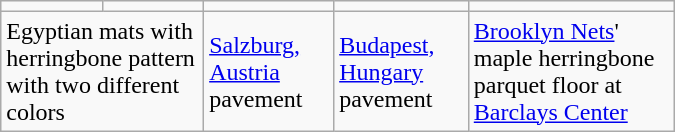<table class=wikitable width=450>
<tr valign=top>
<td></td>
<td></td>
<td></td>
<td></td>
<td></td>
</tr>
<tr>
<td colspan=2>Egyptian mats with herringbone pattern with two different colors</td>
<td><a href='#'>Salzburg, Austria</a> pavement</td>
<td><a href='#'>Budapest, Hungary</a> pavement</td>
<td><a href='#'>Brooklyn Nets</a>' maple herringbone parquet floor at <a href='#'>Barclays Center</a></td>
</tr>
</table>
